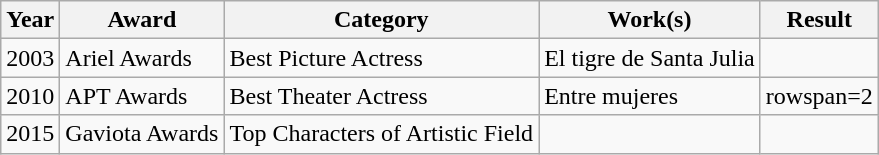<table class="wikitable">
<tr>
<th>Year</th>
<th>Award</th>
<th>Category</th>
<th>Work(s)</th>
<th>Result</th>
</tr>
<tr>
<td>2003</td>
<td>Ariel Awards</td>
<td>Best Picture Actress</td>
<td>El tigre de Santa Julia</td>
<td></td>
</tr>
<tr>
<td>2010</td>
<td>APT Awards</td>
<td>Best Theater Actress</td>
<td>Entre mujeres</td>
<td>rowspan=2 </td>
</tr>
<tr>
<td>2015</td>
<td>Gaviota Awards</td>
<td>Top Characters of Artistic Field</td>
<td></td>
</tr>
</table>
